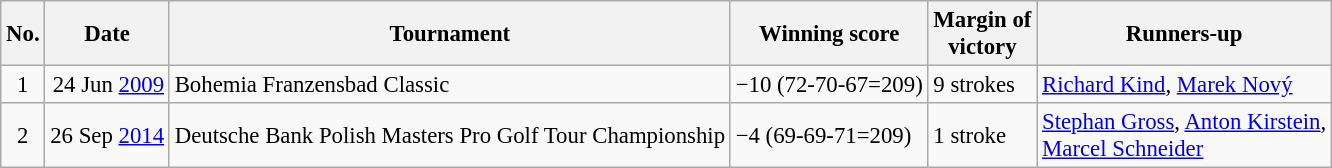<table class="wikitable" style="font-size:95%;">
<tr>
<th>No.</th>
<th>Date</th>
<th>Tournament</th>
<th>Winning score</th>
<th>Margin of<br>victory</th>
<th>Runners-up</th>
</tr>
<tr>
<td align=center>1</td>
<td align=right>24 Jun <a href='#'>2009</a></td>
<td>Bohemia Franzensbad Classic</td>
<td>−10 (72-70-67=209)</td>
<td>9 strokes</td>
<td> <a href='#'>Richard Kind</a>,  <a href='#'>Marek Nový</a></td>
</tr>
<tr>
<td align=center>2</td>
<td align=right>26 Sep <a href='#'>2014</a></td>
<td>Deutsche Bank Polish Masters Pro Golf Tour Championship</td>
<td>−4 (69-69-71=209)</td>
<td>1 stroke</td>
<td> <a href='#'>Stephan Gross</a>,  <a href='#'>Anton Kirstein</a>,<br> <a href='#'>Marcel Schneider</a></td>
</tr>
</table>
